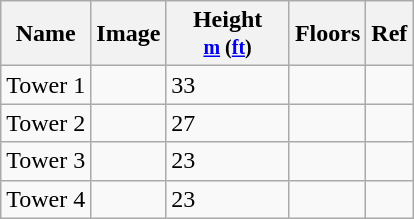<table class="wikitable sortable static-row-numbers">
<tr>
<th>Name</th>
<th>Image</th>
<th width="75px">Height<br><small><a href='#'>m</a> (<a href='#'>ft</a>)</small></th>
<th>Floors</th>
<th>Ref</th>
</tr>
<tr>
<td>Tower 1<br></td>
<td></td>
<td>33</td>
<td></td>
<td></td>
</tr>
<tr>
<td>Tower 2<br></td>
<td></td>
<td>27</td>
<td></td>
<td></td>
</tr>
<tr>
<td>Tower 3<br></td>
<td></td>
<td>23</td>
<td></td>
<td></td>
</tr>
<tr>
<td>Tower 4</td>
<td></td>
<td>23</td>
<td></td>
<td></td>
</tr>
</table>
